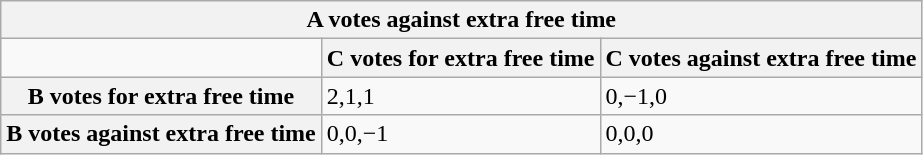<table class="wikitable defaultcenter">
<tr>
<th colspan="3" >A votes against extra free time</th>
</tr>
<tr>
<td></td>
<th>C votes for extra free time</th>
<th>C votes against extra free time</th>
</tr>
<tr>
<th>B votes for extra free time</th>
<td>2,1,1</td>
<td>0,−1,0</td>
</tr>
<tr>
<th>B votes against extra free time</th>
<td>0,0,−1</td>
<td>0,0,0</td>
</tr>
</table>
